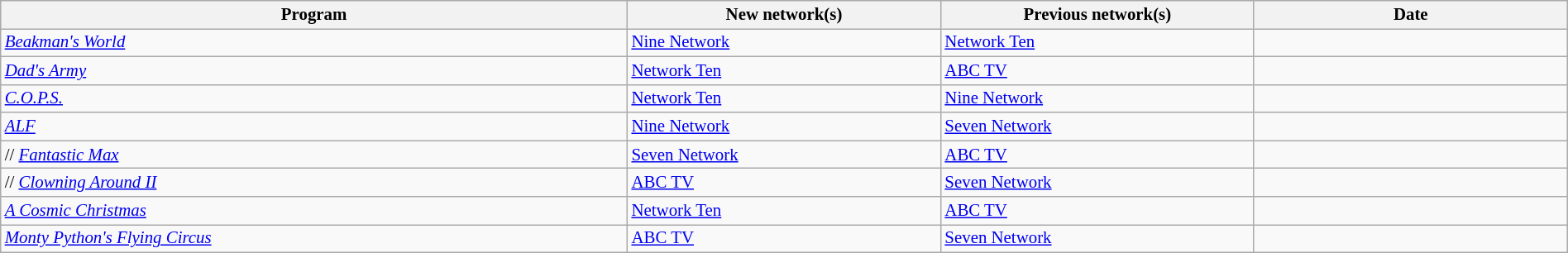<table class="wikitable sortable" width="100%" style="font-size:87%;">
<tr bgcolor="#efefef">
<th width=40%>Program</th>
<th width=20%>New network(s)</th>
<th width=20%>Previous network(s)</th>
<th width=20%>Date</th>
</tr>
<tr>
<td> <em><a href='#'>Beakman's World</a></em></td>
<td><a href='#'>Nine Network</a></td>
<td><a href='#'>Network Ten</a></td>
<td></td>
</tr>
<tr>
<td> <em><a href='#'>Dad's Army</a></em></td>
<td><a href='#'>Network Ten</a></td>
<td><a href='#'>ABC TV</a></td>
<td></td>
</tr>
<tr>
<td> <em><a href='#'>C.O.P.S.</a></em></td>
<td><a href='#'>Network Ten</a></td>
<td><a href='#'>Nine Network</a></td>
<td></td>
</tr>
<tr>
<td> <em><a href='#'>ALF</a></em></td>
<td><a href='#'>Nine Network</a></td>
<td><a href='#'>Seven Network</a></td>
<td></td>
</tr>
<tr>
<td>// <em><a href='#'>Fantastic Max</a></em></td>
<td><a href='#'>Seven Network</a></td>
<td><a href='#'>ABC TV</a></td>
<td></td>
</tr>
<tr>
<td>// <em><a href='#'>Clowning Around II</a></em></td>
<td><a href='#'>ABC TV</a></td>
<td><a href='#'>Seven Network</a></td>
<td></td>
</tr>
<tr>
<td> <em><a href='#'>A Cosmic Christmas</a></em></td>
<td><a href='#'>Network Ten</a></td>
<td><a href='#'>ABC TV</a></td>
<td></td>
</tr>
<tr>
<td> <em><a href='#'>Monty Python's Flying Circus</a></em></td>
<td><a href='#'>ABC TV</a></td>
<td><a href='#'>Seven Network</a></td>
<td></td>
</tr>
</table>
